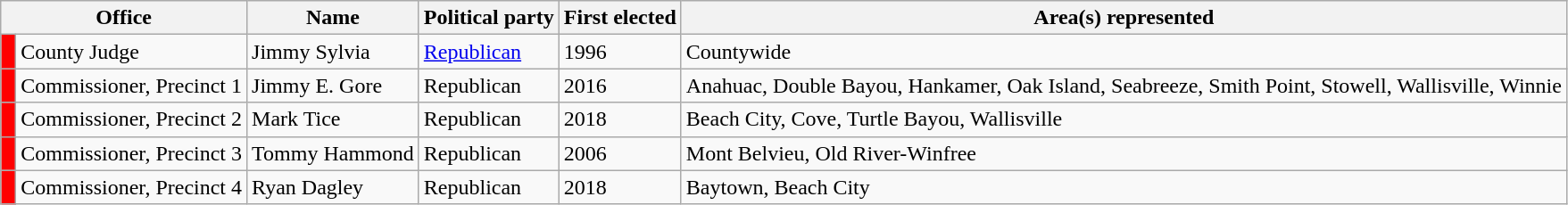<table class="wikitable">
<tr>
<th colspan="2">Office</th>
<th>Name</th>
<th>Political party</th>
<th>First elected</th>
<th>Area(s) represented</th>
</tr>
<tr>
<td bgcolor="red"> </td>
<td>County Judge</td>
<td>Jimmy Sylvia</td>
<td><a href='#'>Republican</a></td>
<td>1996</td>
<td>Countywide</td>
</tr>
<tr>
<td bgcolor="red"> </td>
<td>Commissioner, Precinct 1</td>
<td>Jimmy E. Gore</td>
<td>Republican</td>
<td>2016</td>
<td>Anahuac, Double Bayou, Hankamer, Oak Island, Seabreeze, Smith Point, Stowell, Wallisville, Winnie</td>
</tr>
<tr>
<td bgcolor="red"> </td>
<td>Commissioner, Precinct 2</td>
<td>Mark Tice</td>
<td>Republican</td>
<td>2018</td>
<td>Beach City, Cove, Turtle Bayou, Wallisville</td>
</tr>
<tr>
<td bgcolor="red"> </td>
<td>Commissioner, Precinct 3</td>
<td>Tommy Hammond</td>
<td>Republican</td>
<td>2006</td>
<td>Mont Belvieu, Old River-Winfree</td>
</tr>
<tr>
<td bgcolor="red"> </td>
<td>Commissioner, Precinct 4</td>
<td>Ryan Dagley</td>
<td>Republican</td>
<td>2018</td>
<td>Baytown, Beach City</td>
</tr>
</table>
